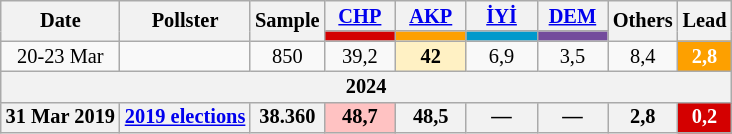<table class="wikitable mw-collapsible" style="text-align:center; font-size:85%; line-height:14px;">
<tr>
<th rowspan="2">Date</th>
<th rowspan="2">Pollster</th>
<th rowspan="2">Sample</th>
<th style="width:3em;"><a href='#'>CHP</a></th>
<th style="width:3em;"><a href='#'>AKP</a></th>
<th style="width:3em;"><a href='#'>İYİ</a></th>
<th style="width:3em;"><a href='#'>DEM</a></th>
<th rowspan="2">Others</th>
<th rowspan="2">Lead</th>
</tr>
<tr>
<th style="background:#d40000;"></th>
<th style="background:#fda000;"></th>
<th style="background:#0099cc;"></th>
<th style="background:#734B9C;"></th>
</tr>
<tr>
<td>20-23 Mar</td>
<td></td>
<td>850</td>
<td>39,2</td>
<td style="background:#FFF1C4"><strong>42</strong></td>
<td>6,9</td>
<td>3,5</td>
<td>8,4</td>
<th style="background:#fda000; color:white;">2,8</th>
</tr>
<tr>
<th colspan="9">2024</th>
</tr>
<tr>
<th>31 Mar 2019</th>
<th><a href='#'>2019 elections</a></th>
<th>38.360</th>
<th style="background:#FFC2C2">48,7</th>
<th>48,5</th>
<th>—</th>
<th>—</th>
<th>2,8</th>
<th style="background:#d40000; color:white;">0,2</th>
</tr>
</table>
